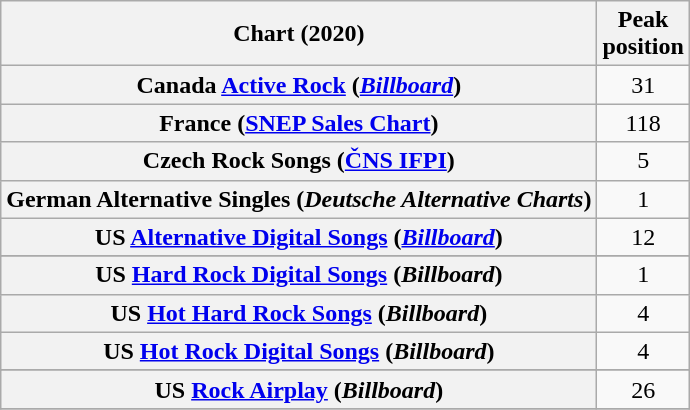<table class="wikitable sortable plainrowheaders" style="text-align:center;">
<tr>
<th scope="col">Chart (2020)</th>
<th scope="col">Peak<br>position</th>
</tr>
<tr>
<th scope=row>Canada <a href='#'>Active Rock</a> (<em><a href='#'>Billboard</a></em>)</th>
<td>31</td>
</tr>
<tr>
<th scope="row">France (<a href='#'>SNEP Sales Chart</a>)</th>
<td>118</td>
</tr>
<tr>
<th scope="row">Czech Rock Songs (<a href='#'>ČNS IFPI</a>)</th>
<td>5</td>
</tr>
<tr>
<th scope="row">German Alternative Singles (<em>Deutsche Alternative Charts</em>)</th>
<td>1</td>
</tr>
<tr>
<th scope=row>US <a href='#'>Alternative Digital Songs</a> (<em><a href='#'>Billboard</a></em>)</th>
<td>12</td>
</tr>
<tr>
</tr>
<tr>
<th scope="row">US <a href='#'>Hard Rock Digital Songs</a> (<em>Billboard</em>)</th>
<td>1</td>
</tr>
<tr>
<th scope="row">US <a href='#'>Hot Hard Rock Songs</a> (<em>Billboard</em>)</th>
<td>4</td>
</tr>
<tr>
<th scope=row>US <a href='#'>Hot Rock Digital Songs</a> (<em>Billboard</em>)</th>
<td>4</td>
</tr>
<tr>
</tr>
<tr>
<th scope=row>US <a href='#'>Rock Airplay</a> (<em>Billboard</em>)</th>
<td>26</td>
</tr>
<tr>
</tr>
</table>
